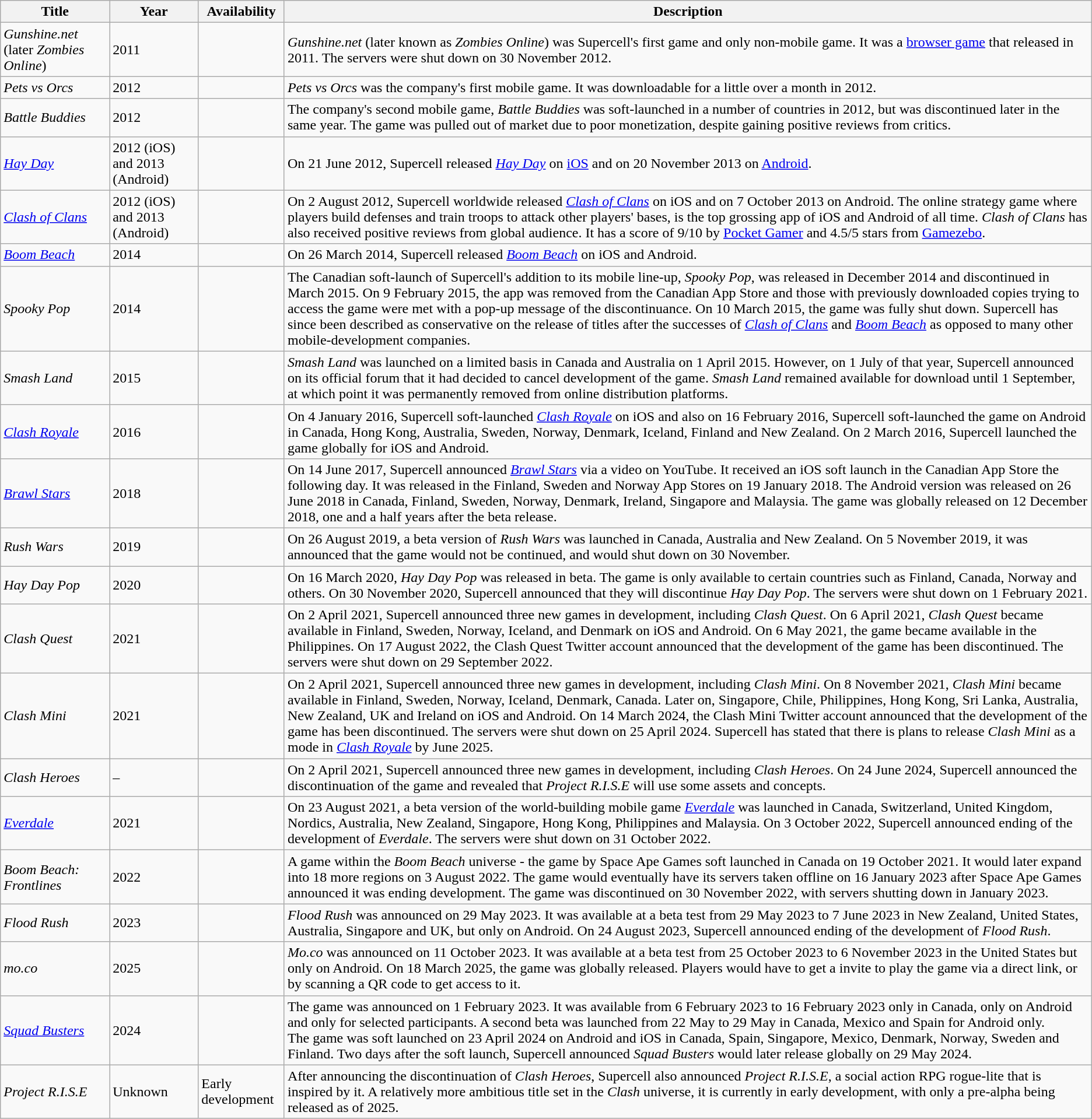<table class="wikitable sortable">
<tr>
<th scope="col">Title</th>
<th scope="col">Year</th>
<th scope="col">Availability</th>
<th scope="col">Description</th>
</tr>
<tr>
<td><em>Gunshine.net</em> (later <em>Zombies Online</em>)</td>
<td>2011</td>
<td></td>
<td><em>Gunshine.net</em> (later known as <em>Zombies Online</em>) was Supercell's first game and only non-mobile game. It was a <a href='#'>browser game</a> that released in 2011. The servers were shut down on 30 November 2012.</td>
</tr>
<tr>
<td><em>Pets vs Orcs</em></td>
<td>2012</td>
<td></td>
<td><em>Pets vs Orcs</em> was the company's first mobile game. It was downloadable for a little over a month in 2012.</td>
</tr>
<tr>
<td><em>Battle Buddies</em></td>
<td>2012</td>
<td></td>
<td>The company's second mobile game, <em>Battle Buddies</em> was soft-launched in a number of countries in 2012, but was discontinued later in the same year. The game was pulled out of market due to poor monetization, despite gaining positive reviews from critics.</td>
</tr>
<tr>
<td><em><a href='#'>Hay Day</a></em></td>
<td>2012 (iOS) and 2013 (Android)</td>
<td></td>
<td>On 21 June 2012, Supercell released <em><a href='#'>Hay Day</a></em> on <a href='#'>iOS</a> and on 20 November 2013 on <a href='#'>Android</a>.</td>
</tr>
<tr>
<td><em><a href='#'>Clash of Clans</a></em></td>
<td>2012 (iOS) and 2013 (Android)</td>
<td></td>
<td>On 2 August 2012, Supercell worldwide released <em><a href='#'>Clash of Clans</a></em> on iOS and on 7 October 2013 on Android. The online strategy game where players build defenses and train troops to attack other players' bases, is the top grossing app of iOS and Android of all time. <em>Clash of Clans</em> has also received positive reviews from global audience. It has a score of 9/10 by <a href='#'>Pocket Gamer</a> and 4.5/5 stars from <a href='#'>Gamezebo</a>.</td>
</tr>
<tr>
<td><em><a href='#'>Boom Beach</a></em></td>
<td>2014</td>
<td></td>
<td>On 26 March 2014, Supercell released <em><a href='#'>Boom Beach</a></em> on iOS and Android.</td>
</tr>
<tr>
<td><em>Spooky Pop</em></td>
<td>2014</td>
<td></td>
<td>The Canadian soft-launch of Supercell's addition to its mobile line-up, <em>Spooky Pop</em>, was released in December 2014 and discontinued in March 2015. On 9 February 2015, the app was removed from the Canadian App Store and those with previously downloaded copies trying to access the game were met with a pop-up message of the discontinuance. On 10 March 2015, the game was fully shut down. Supercell has since been described as conservative on the release of titles after the successes of <em><a href='#'>Clash of Clans</a></em> and <em><a href='#'>Boom Beach</a></em> as opposed to many other mobile-development companies.</td>
</tr>
<tr>
<td><em>Smash Land</em></td>
<td>2015</td>
<td></td>
<td><em>Smash Land</em> was launched on a limited basis in Canada and Australia on 1 April 2015. However, on 1 July of that year, Supercell announced on its official forum that it had decided to cancel development of the game. <em>Smash Land</em> remained available for download until 1 September, at which point it was permanently removed from online distribution platforms.</td>
</tr>
<tr>
<td><em><a href='#'>Clash Royale</a></em></td>
<td>2016</td>
<td></td>
<td>On 4 January 2016, Supercell soft-launched <em><a href='#'>Clash Royale</a></em> on iOS and also on 16 February 2016, Supercell soft-launched the game on Android in Canada, Hong Kong, Australia, Sweden, Norway, Denmark, Iceland, Finland and New Zealand. On 2 March 2016, Supercell launched the game globally for iOS and Android.</td>
</tr>
<tr>
<td><em><a href='#'>Brawl Stars</a></em></td>
<td>2018</td>
<td></td>
<td>On 14 June 2017, Supercell announced <em><a href='#'>Brawl Stars</a></em> via a video on YouTube. It received an iOS soft launch in the Canadian App Store the following day. It was released in the Finland, Sweden and Norway App Stores on 19 January 2018. The Android version was released on 26 June 2018 in Canada, Finland, Sweden, Norway, Denmark, Ireland, Singapore and Malaysia. The game was globally released on 12 December 2018, one and a half years after the beta release.</td>
</tr>
<tr>
<td><em>Rush Wars</em></td>
<td>2019</td>
<td></td>
<td>On 26 August 2019, a beta version of <em>Rush Wars</em> was launched in Canada, Australia and New Zealand. On 5 November 2019, it was announced that the game would not be continued, and would shut down on 30 November.</td>
</tr>
<tr>
<td><em>Hay Day Pop</em></td>
<td>2020</td>
<td></td>
<td>On 16 March 2020, <em>Hay Day Pop</em> was released in beta. The game is only available to certain countries such as Finland, Canada, Norway and others. On 30 November 2020, Supercell announced that they will discontinue <em>Hay Day Pop</em>. The servers were shut down on 1 February 2021.</td>
</tr>
<tr>
<td><em>Clash Quest</em></td>
<td>2021</td>
<td></td>
<td>On 2 April 2021, Supercell announced three new games in development, including <em>Clash Quest</em>. On 6 April 2021, <em>Clash Quest</em> became available in Finland, Sweden, Norway, Iceland, and Denmark on iOS and Android. On 6 May 2021, the game became available in the Philippines. On 17 August 2022, the Clash Quest Twitter account announced that the development of the game has been discontinued. The servers were shut down on 29 September 2022.</td>
</tr>
<tr>
<td><em>Clash Mini</em></td>
<td>2021</td>
<td></td>
<td>On 2 April 2021, Supercell announced three new games in development, including <em>Clash Mini</em>. On 8 November 2021, <em>Clash Mini</em> became available in Finland, Sweden, Norway, Iceland, Denmark, Canada. Later on, Singapore, Chile, Philippines, Hong Kong, Sri Lanka, Australia, New Zealand, UK and Ireland on iOS and Android. On 14 March 2024, the Clash Mini Twitter account announced that the development of the game has been discontinued. The servers were shut down on 25 April 2024. Supercell has stated that there is plans to release <em>Clash Mini</em> as a mode in <em><a href='#'>Clash Royale</a></em> by June 2025.</td>
</tr>
<tr>
<td><em>Clash Heroes</em></td>
<td>–</td>
<td></td>
<td>On 2 April 2021, Supercell announced three new games in development, including <em>Clash Heroes</em>. On 24 June 2024, Supercell announced the discontinuation of the game and revealed that <em>Project R.I.S.E</em> will use some assets and concepts.</td>
</tr>
<tr>
<td><em><a href='#'>Everdale</a></em></td>
<td>2021</td>
<td></td>
<td>On 23 August 2021, a beta version of the world-building mobile game <em><a href='#'>Everdale</a></em> was launched in Canada, Switzerland, United Kingdom, Nordics, Australia, New Zealand, Singapore, Hong Kong, Philippines and Malaysia. On 3 October 2022, Supercell announced ending of the development of <em>Everdale</em>. The servers were shut down on 31 October 2022.</td>
</tr>
<tr>
<td><em>Boom Beach: Frontlines</em></td>
<td>2022</td>
<td></td>
<td>A game within the <em>Boom Beach</em> universe - the game by Space Ape Games soft launched in Canada on 19 October 2021. It would later expand into 18 more regions on 3 August 2022. The game would eventually have its servers taken offline on 16 January 2023 after Space Ape Games announced it was ending development. The game was discontinued on 30 November 2022, with servers shutting down in January 2023.</td>
</tr>
<tr>
<td><em>Flood Rush</em></td>
<td>2023</td>
<td></td>
<td><em>Flood Rush</em> was announced on 29 May 2023. It was available at a beta test from 29 May 2023 to 7 June 2023 in New Zealand, United States, Australia, Singapore and UK, but only on Android. On 24 August 2023, Supercell announced ending of the development of <em>Flood Rush</em>.</td>
</tr>
<tr>
<td><em>mo.co</em></td>
<td>2025</td>
<td></td>
<td><em>Mo.co</em> was announced on 11 October 2023. It was available at a beta test from 25 October 2023 to 6 November 2023 in the United States but only on Android. On 18 March 2025, the game was globally released. Players would have to get a invite to play the game via a direct link, or by scanning a QR code to get access to it.</td>
</tr>
<tr>
<td><em><a href='#'>Squad Busters</a></em></td>
<td>2024</td>
<td></td>
<td>The game was announced on 1 February 2023. It was available from 6 February 2023 to 16 February 2023 only in Canada, only on Android and only for selected participants. A second beta was launched from 22 May to 29 May in Canada, Mexico and Spain for Android only.<br>The game was soft launched on 23 April 2024 on Android and iOS in Canada, Spain, Singapore, Mexico, Denmark, Norway, Sweden and Finland. Two days after the soft launch, Supercell announced <em>Squad Busters</em> would later release globally on 29 May 2024.</td>
</tr>
<tr>
<td><em>Project R.I.S.E</em></td>
<td>Unknown</td>
<td>Early development</td>
<td>After announcing the discontinuation of <em>Clash Heroes</em>, Supercell also announced <em>Project R.I.S.E</em>, a social action RPG rogue-lite that is inspired by it. A relatively more ambitious title set in the <em>Clash</em> universe, it is currently in early development, with only a pre-alpha being released as of 2025.</td>
</tr>
</table>
